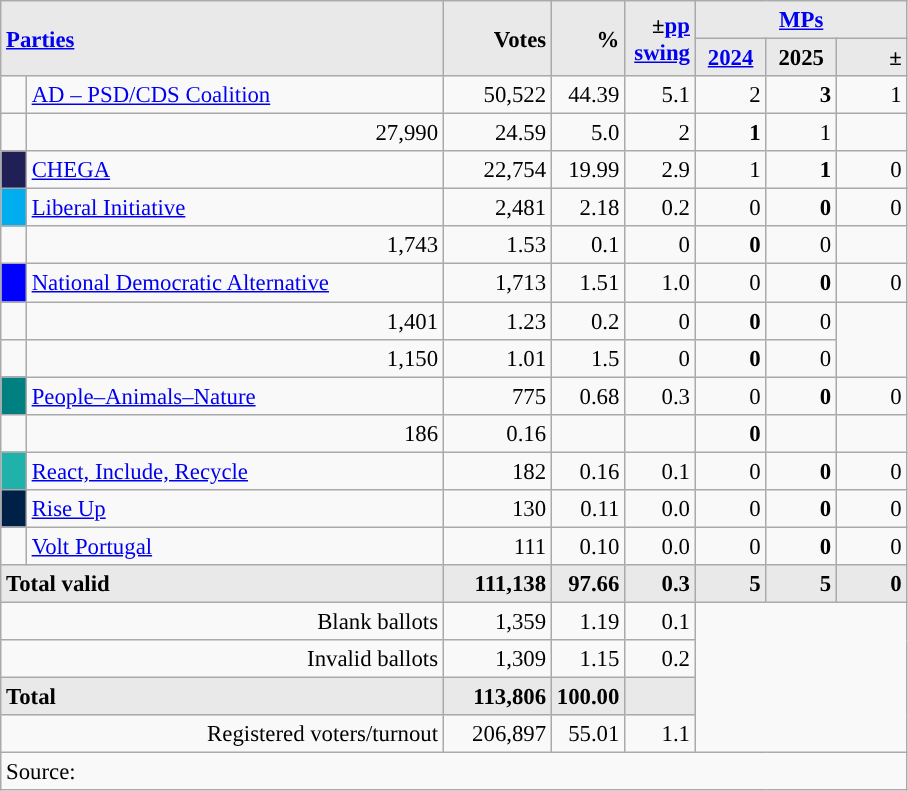<table class="wikitable" style="text-align:right; font-size:95%;">
<tr>
<th rowspan="2" colspan="2" style="background:#e9e9e9; text-align:left;" alignleft><a href='#'>Parties</a></th>
<th rowspan="2" style="background:#e9e9e9; text-align:right;">Votes</th>
<th rowspan="2" style="background:#e9e9e9; text-align:right;">%</th>
<th rowspan="2" style="background:#e9e9e9; text-align:right;">±<a href='#'>pp</a> <a href='#'>swing</a></th>
<th colspan="3" style="background:#e9e9e9; text-align:center;"><a href='#'>MPs</a></th>
</tr>
<tr style="background-color:#E9E9E9">
<th style="background-color:#E9E9E9;text-align:center;"><a href='#'>2024</a></th>
<th style="background-color:#E9E9E9;text-align:center;">2025</th>
<th style="background:#e9e9e9; text-align:right;">±</th>
</tr>
<tr>
<td style="width: 10px" bgcolor=></td>
<td align="left"><a href='#'>AD – PSD/CDS Coalition</a> </td>
<td>50,522</td>
<td>44.39</td>
<td>5.1</td>
<td>2</td>
<td><strong>3</strong></td>
<td>1</td>
</tr>
<tr>
<td></td>
<td>27,990</td>
<td>24.59</td>
<td>5.0</td>
<td>2</td>
<td><strong>1</strong></td>
<td>1</td>
</tr>
<tr>
<td style="width: 10px" bgcolor="#202056" align="center"></td>
<td align="left"><a href='#'>CHEGA</a></td>
<td>22,754</td>
<td>19.99</td>
<td>2.9</td>
<td>1</td>
<td><strong>1</strong></td>
<td>0</td>
</tr>
<tr>
<td style="width: 10px" bgcolor="#00ADEF" align="center"></td>
<td align="left"><a href='#'>Liberal Initiative</a></td>
<td>2,481</td>
<td>2.18</td>
<td>0.2</td>
<td>0</td>
<td><strong>0</strong></td>
<td>0</td>
</tr>
<tr>
<td></td>
<td>1,743</td>
<td>1.53</td>
<td>0.1</td>
<td>0</td>
<td><strong>0</strong></td>
<td>0</td>
</tr>
<tr>
<td style="width: 10px" bgcolor="blue" align="center"></td>
<td align="left"><a href='#'>National Democratic Alternative</a></td>
<td>1,713</td>
<td>1.51</td>
<td>1.0</td>
<td>0</td>
<td><strong>0</strong></td>
<td>0</td>
</tr>
<tr>
<td></td>
<td>1,401</td>
<td>1.23</td>
<td>0.2</td>
<td>0</td>
<td><strong>0</strong></td>
<td>0</td>
</tr>
<tr>
<td></td>
<td>1,150</td>
<td>1.01</td>
<td>1.5</td>
<td>0</td>
<td><strong>0</strong></td>
<td>0</td>
</tr>
<tr>
<td style="width: 10px" bgcolor="teal" align="center"></td>
<td align="left"><a href='#'>People–Animals–Nature</a></td>
<td>775</td>
<td>0.68</td>
<td>0.3</td>
<td>0</td>
<td><strong>0</strong></td>
<td>0</td>
</tr>
<tr>
<td></td>
<td>186</td>
<td>0.16</td>
<td></td>
<td></td>
<td><strong>0</strong></td>
<td></td>
</tr>
<tr>
<td style="width: 10px" bgcolor="LightSeaGreen" align="center"></td>
<td align="left"><a href='#'>React, Include, Recycle</a></td>
<td>182</td>
<td>0.16</td>
<td>0.1</td>
<td>0</td>
<td><strong>0</strong></td>
<td>0</td>
</tr>
<tr>
<td style="width: 10px" bgcolor="#002147" align="center"></td>
<td align="left"><a href='#'>Rise Up</a></td>
<td>130</td>
<td>0.11</td>
<td>0.0</td>
<td>0</td>
<td><strong>0</strong></td>
<td>0</td>
</tr>
<tr>
<td style="width: 10px"></td>
<td align="left"><a href='#'>Volt Portugal</a></td>
<td>111</td>
<td>0.10</td>
<td>0.0</td>
<td>0</td>
<td><strong>0</strong></td>
<td>0</td>
</tr>
<tr>
<td colspan=2 width="288" align=left style="background-color:#E9E9E9"><strong>Total valid</strong></td>
<td width="65" align="right" style="background-color:#E9E9E9"><strong>111,138</strong></td>
<td width="40" align="right" style="background-color:#E9E9E9"><strong>97.66</strong></td>
<td width="40" align="right" style="background-color:#E9E9E9"><strong>0.3</strong></td>
<td width="40" align="right" style="background-color:#E9E9E9"><strong>5</strong></td>
<td width="40" align="right" style="background-color:#E9E9E9"><strong>5</strong></td>
<td width="40" align="right" style="background-color:#E9E9E9"><strong>0</strong></td>
</tr>
<tr>
<td colspan=2>Blank ballots</td>
<td>1,359</td>
<td>1.19</td>
<td>0.1</td>
<td colspan=3 rowspan=4></td>
</tr>
<tr>
<td colspan=2>Invalid ballots</td>
<td>1,309</td>
<td>1.15</td>
<td>0.2</td>
</tr>
<tr>
<td colspan=2 align=left style="background-color:#E9E9E9"><strong>Total</strong></td>
<td width="50" align="right" style="background-color:#E9E9E9"><strong>113,806</strong></td>
<td width="40" align="right" style="background-color:#E9E9E9"><strong>100.00</strong></td>
<td width="40" align="right" style="background-color:#E9E9E9"></td>
</tr>
<tr>
<td colspan=2>Registered voters/turnout</td>
<td>206,897</td>
<td>55.01</td>
<td>1.1</td>
</tr>
<tr>
<td colspan=8 align=left>Source: </td>
</tr>
</table>
